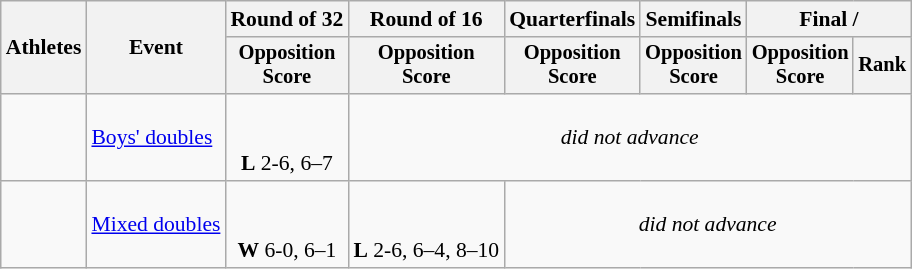<table class=wikitable style="font-size:90%">
<tr>
<th rowspan=2>Athletes</th>
<th rowspan=2>Event</th>
<th>Round of 32</th>
<th>Round of 16</th>
<th>Quarterfinals</th>
<th>Semifinals</th>
<th colspan=2>Final / </th>
</tr>
<tr style="font-size:95%">
<th>Opposition<br>Score</th>
<th>Opposition<br>Score</th>
<th>Opposition<br>Score</th>
<th>Opposition<br>Score</th>
<th>Opposition<br>Score</th>
<th>Rank</th>
</tr>
<tr align=center>
<td align=left><br></td>
<td align=left><a href='#'>Boys' doubles</a></td>
<td><br><br><strong>L</strong> 2-6, 6–7</td>
<td Colspan=5><em>did not advance</em></td>
</tr>
<tr align=center>
<td><br></td>
<td align=left><a href='#'>Mixed doubles</a></td>
<td><br><br><strong>W</strong> 6-0, 6–1</td>
<td><br><br><strong>L</strong> 2-6, 6–4, 8–10</td>
<td Colspan=4><em>did not advance</em></td>
</tr>
</table>
